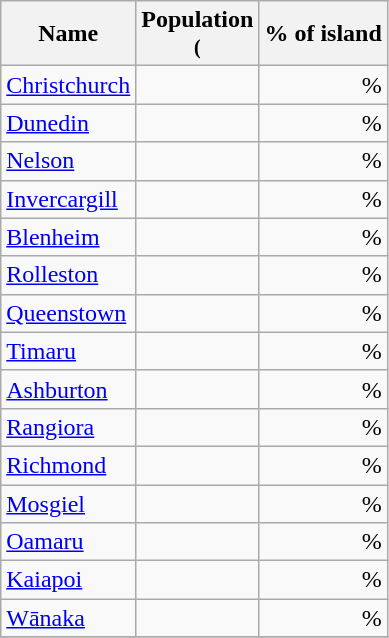<table class="wikitable sortable" style="text-align:right;">
<tr>
<th>Name</th>
<th>Population<br><small>(</small></th>
<th>% of island</th>
</tr>
<tr>
<td style="text-align:left;"><a href='#'>Christchurch</a></td>
<td></td>
<td>%</td>
</tr>
<tr>
<td style="text-align:left;"><a href='#'>Dunedin</a></td>
<td></td>
<td>%</td>
</tr>
<tr>
<td style="text-align:left;"><a href='#'>Nelson</a></td>
<td></td>
<td>%</td>
</tr>
<tr>
<td style="text-align:left;"><a href='#'>Invercargill</a></td>
<td></td>
<td>%</td>
</tr>
<tr>
<td style="text-align:left;"><a href='#'>Blenheim</a></td>
<td></td>
<td>%</td>
</tr>
<tr>
<td style="text-align:left;"><a href='#'>Rolleston</a></td>
<td></td>
<td>%</td>
</tr>
<tr>
<td style="text-align:left;"><a href='#'>Queenstown</a></td>
<td></td>
<td>%</td>
</tr>
<tr>
<td style="text-align:left;"><a href='#'>Timaru</a></td>
<td></td>
<td>%</td>
</tr>
<tr>
<td style="text-align:left;"><a href='#'>Ashburton</a></td>
<td></td>
<td>%</td>
</tr>
<tr>
<td style="text-align:left;"><a href='#'>Rangiora</a></td>
<td></td>
<td>%</td>
</tr>
<tr>
<td style="text-align:left;"><a href='#'>Richmond</a></td>
<td></td>
<td>%</td>
</tr>
<tr>
<td style="text-align:left;"><a href='#'>Mosgiel</a></td>
<td></td>
<td>%</td>
</tr>
<tr>
<td style="text-align:left;"><a href='#'>Oamaru</a></td>
<td></td>
<td>%</td>
</tr>
<tr>
<td style="text-align:left;"><a href='#'>Kaiapoi</a></td>
<td></td>
<td>%</td>
</tr>
<tr>
<td style="text-align:left;"><a href='#'>Wānaka</a></td>
<td></td>
<td>%</td>
</tr>
<tr>
</tr>
</table>
